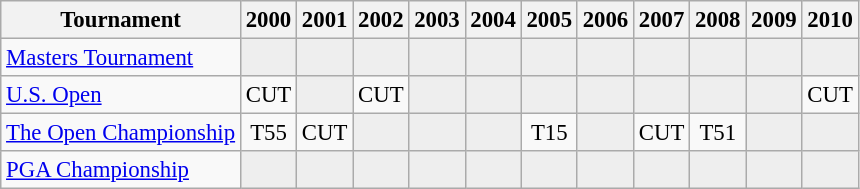<table class="wikitable" style="font-size:95%;text-align:center;">
<tr>
<th>Tournament</th>
<th>2000</th>
<th>2001</th>
<th>2002</th>
<th>2003</th>
<th>2004</th>
<th>2005</th>
<th>2006</th>
<th>2007</th>
<th>2008</th>
<th>2009</th>
<th>2010</th>
</tr>
<tr>
<td align=left><a href='#'>Masters Tournament</a></td>
<td style="background:#eeeeee;"></td>
<td style="background:#eeeeee;"></td>
<td style="background:#eeeeee;"></td>
<td style="background:#eeeeee;"></td>
<td style="background:#eeeeee;"></td>
<td style="background:#eeeeee;"></td>
<td style="background:#eeeeee;"></td>
<td style="background:#eeeeee;"></td>
<td style="background:#eeeeee;"></td>
<td style="background:#eeeeee;"></td>
<td style="background:#eeeeee;"></td>
</tr>
<tr>
<td align=left><a href='#'>U.S. Open</a></td>
<td>CUT</td>
<td style="background:#eeeeee;"></td>
<td>CUT</td>
<td style="background:#eeeeee;"></td>
<td style="background:#eeeeee;"></td>
<td style="background:#eeeeee;"></td>
<td style="background:#eeeeee;"></td>
<td style="background:#eeeeee;"></td>
<td style="background:#eeeeee;"></td>
<td style="background:#eeeeee;"></td>
<td>CUT</td>
</tr>
<tr>
<td align=left><a href='#'>The Open Championship</a></td>
<td>T55</td>
<td>CUT</td>
<td style="background:#eeeeee;"></td>
<td style="background:#eeeeee;"></td>
<td style="background:#eeeeee;"></td>
<td>T15</td>
<td style="background:#eeeeee;"></td>
<td>CUT</td>
<td>T51</td>
<td style="background:#eeeeee;"></td>
<td style="background:#eeeeee;"></td>
</tr>
<tr>
<td align=left><a href='#'>PGA Championship</a></td>
<td style="background:#eeeeee;"></td>
<td style="background:#eeeeee;"></td>
<td style="background:#eeeeee;"></td>
<td style="background:#eeeeee;"></td>
<td style="background:#eeeeee;"></td>
<td style="background:#eeeeee;"></td>
<td style="background:#eeeeee;"></td>
<td style="background:#eeeeee;"></td>
<td style="background:#eeeeee;"></td>
<td style="background:#eeeeee;"></td>
<td style="background:#eeeeee;"></td>
</tr>
</table>
